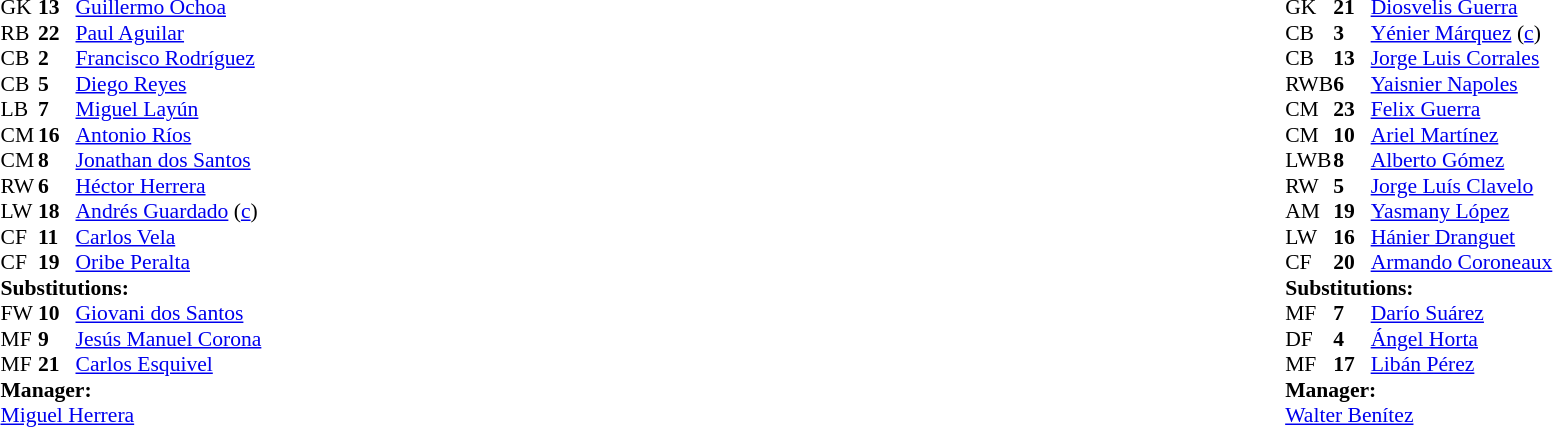<table width="100%">
<tr>
<td valign="top" width="50%"><br><table style="font-size: 90%" cellspacing="0" cellpadding="0">
<tr>
<th width="25"></th>
<th width="25"></th>
</tr>
<tr>
<td>GK</td>
<td><strong>13</strong></td>
<td><a href='#'>Guillermo Ochoa</a></td>
</tr>
<tr>
<td>RB</td>
<td><strong>22</strong></td>
<td><a href='#'>Paul Aguilar</a></td>
</tr>
<tr>
<td>CB</td>
<td><strong>2</strong></td>
<td><a href='#'>Francisco Rodríguez</a></td>
</tr>
<tr>
<td>CB</td>
<td><strong>5</strong></td>
<td><a href='#'>Diego Reyes</a></td>
</tr>
<tr>
<td>LB</td>
<td><strong>7</strong></td>
<td><a href='#'>Miguel Layún</a></td>
</tr>
<tr>
<td>CM</td>
<td><strong>16</strong></td>
<td><a href='#'>Antonio Ríos</a></td>
</tr>
<tr>
<td>CM</td>
<td><strong>8</strong></td>
<td><a href='#'>Jonathan dos Santos</a></td>
<td></td>
<td></td>
</tr>
<tr>
<td>RW</td>
<td><strong>6</strong></td>
<td><a href='#'>Héctor Herrera</a></td>
</tr>
<tr>
<td>LW</td>
<td><strong>18</strong></td>
<td><a href='#'>Andrés Guardado</a> (<a href='#'>c</a>)</td>
<td></td>
<td></td>
</tr>
<tr>
<td>CF</td>
<td><strong>11</strong></td>
<td><a href='#'>Carlos Vela</a></td>
<td></td>
<td></td>
</tr>
<tr>
<td>CF</td>
<td><strong>19</strong></td>
<td><a href='#'>Oribe Peralta</a></td>
</tr>
<tr>
<td colspan=3><strong>Substitutions:</strong></td>
</tr>
<tr>
<td>FW</td>
<td><strong>10</strong></td>
<td><a href='#'>Giovani dos Santos</a></td>
<td></td>
<td></td>
</tr>
<tr>
<td>MF</td>
<td><strong>9</strong></td>
<td><a href='#'>Jesús Manuel Corona</a></td>
<td></td>
<td></td>
</tr>
<tr>
<td>MF</td>
<td><strong>21</strong></td>
<td><a href='#'>Carlos Esquivel</a></td>
<td></td>
<td></td>
</tr>
<tr>
<td colspan=3><strong>Manager:</strong></td>
</tr>
<tr>
<td colspan=3><a href='#'>Miguel Herrera</a></td>
</tr>
</table>
</td>
<td valign="top"></td>
<td valign="top" width="50%"><br><table style="font-size: 90%" cellspacing="0" cellpadding="0" align="center">
<tr>
<th width=25></th>
<th width=25></th>
</tr>
<tr>
<td>GK</td>
<td><strong>21</strong></td>
<td><a href='#'>Diosvelis Guerra</a></td>
</tr>
<tr>
<td>CB</td>
<td><strong>3</strong></td>
<td><a href='#'>Yénier Márquez</a> (<a href='#'>c</a>)</td>
</tr>
<tr>
<td>CB</td>
<td><strong>13</strong></td>
<td><a href='#'>Jorge Luis Corrales</a></td>
<td></td>
<td></td>
</tr>
<tr>
<td>RWB</td>
<td><strong>6</strong></td>
<td><a href='#'>Yaisnier Napoles</a></td>
</tr>
<tr>
<td>CM</td>
<td><strong>23</strong></td>
<td><a href='#'>Felix Guerra</a></td>
<td></td>
<td></td>
</tr>
<tr>
<td>CM</td>
<td><strong>10</strong></td>
<td><a href='#'>Ariel Martínez</a></td>
</tr>
<tr>
<td>LWB</td>
<td><strong>8</strong></td>
<td><a href='#'>Alberto Gómez</a></td>
</tr>
<tr>
<td>RW</td>
<td><strong>5</strong></td>
<td><a href='#'>Jorge Luís Clavelo</a></td>
</tr>
<tr>
<td>AM</td>
<td><strong>19</strong></td>
<td><a href='#'>Yasmany López</a></td>
</tr>
<tr>
<td>LW</td>
<td><strong>16</strong></td>
<td><a href='#'>Hánier Dranguet</a></td>
</tr>
<tr>
<td>CF</td>
<td><strong>20</strong></td>
<td><a href='#'>Armando Coroneaux</a></td>
<td></td>
<td></td>
</tr>
<tr>
<td colspan=3><strong>Substitutions:</strong></td>
</tr>
<tr>
<td>MF</td>
<td><strong>7</strong></td>
<td><a href='#'>Darío Suárez</a></td>
<td></td>
<td></td>
</tr>
<tr>
<td>DF</td>
<td><strong>4</strong></td>
<td><a href='#'>Ángel Horta</a></td>
<td></td>
<td></td>
</tr>
<tr>
<td>MF</td>
<td><strong>17</strong></td>
<td><a href='#'>Libán Pérez</a></td>
<td></td>
<td></td>
</tr>
<tr>
<td colspan=3><strong>Manager:</strong></td>
</tr>
<tr>
<td colspan=3><a href='#'>Walter Benítez</a></td>
</tr>
</table>
</td>
</tr>
</table>
